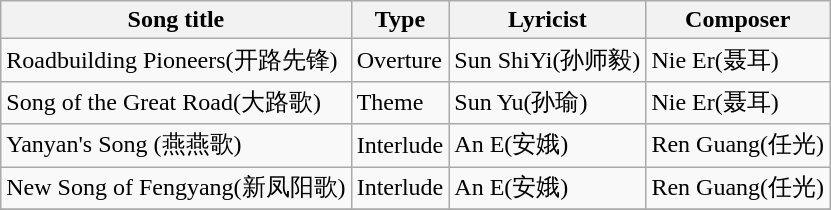<table class="wikitable sortable">
<tr>
<th>Song title</th>
<th>Type</th>
<th>Lyricist</th>
<th>Composer</th>
</tr>
<tr>
<td rowspan="1">Roadbuilding Pioneers(开路先锋)</td>
<td>Overture</td>
<td>Sun ShiYi(孙师毅)</td>
<td Nie Er>Nie Er(聂耳)</td>
</tr>
<tr ---->
<td rowspan="1">Song of the Great Road(大路歌)</td>
<td>Theme</td>
<td Sun Yu(director)>Sun Yu(孙瑜)</td>
<td Nie Er>Nie Er(聂耳)</td>
</tr>
<tr ---->
<td rowspan="1">Yanyan's Song (燕燕歌)</td>
<td>Interlude</td>
<td>An E(安娥)</td>
<td Ren Guang>Ren Guang(任光)</td>
</tr>
<tr ---->
<td rowspan="1">New Song of Fengyang(新凤阳歌)</td>
<td>Interlude</td>
<td>An E(安娥)</td>
<td Ren Guang>Ren Guang(任光)</td>
</tr>
<tr ---->
</tr>
</table>
